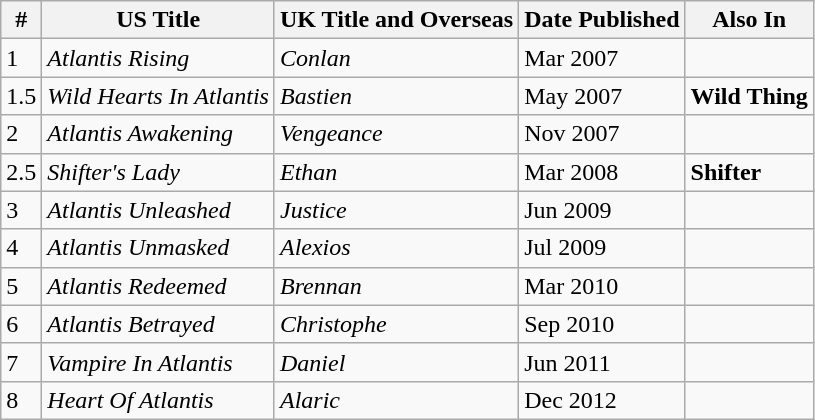<table class="wikitable">
<tr>
<th>#</th>
<th>US Title</th>
<th>UK Title and Overseas</th>
<th>Date Published</th>
<th>Also In</th>
</tr>
<tr>
<td>1</td>
<td><em>Atlantis Rising</em></td>
<td><em>Conlan</em></td>
<td>Mar 2007</td>
<td></td>
</tr>
<tr>
<td>1.5</td>
<td><em>Wild Hearts In Atlantis</em></td>
<td><em>Bastien</em></td>
<td>May 2007</td>
<td><strong>Wild Thing</strong></td>
</tr>
<tr>
<td>2</td>
<td><em>Atlantis Awakening</em></td>
<td><em>Vengeance</em></td>
<td>Nov 2007</td>
<td></td>
</tr>
<tr>
<td>2.5</td>
<td><em>Shifter's Lady</em></td>
<td><em>Ethan</em></td>
<td>Mar 2008</td>
<td><strong>Shifter</strong></td>
</tr>
<tr>
<td>3</td>
<td><em>Atlantis Unleashed</em></td>
<td><em>Justice</em></td>
<td>Jun 2009</td>
<td></td>
</tr>
<tr>
<td>4</td>
<td><em>Atlantis Unmasked</em></td>
<td><em>Alexios</em></td>
<td>Jul 2009</td>
<td></td>
</tr>
<tr>
<td>5</td>
<td><em>Atlantis Redeemed</em></td>
<td><em>Brennan</em></td>
<td>Mar 2010</td>
<td></td>
</tr>
<tr>
<td>6</td>
<td><em>Atlantis Betrayed</em></td>
<td><em>Christophe</em></td>
<td>Sep 2010</td>
<td></td>
</tr>
<tr>
<td>7</td>
<td><em>Vampire In Atlantis</em></td>
<td><em>Daniel</em></td>
<td>Jun 2011</td>
<td></td>
</tr>
<tr>
<td>8</td>
<td><em>Heart Of Atlantis</em></td>
<td><em>Alaric</em></td>
<td>Dec 2012</td>
<td></td>
</tr>
</table>
